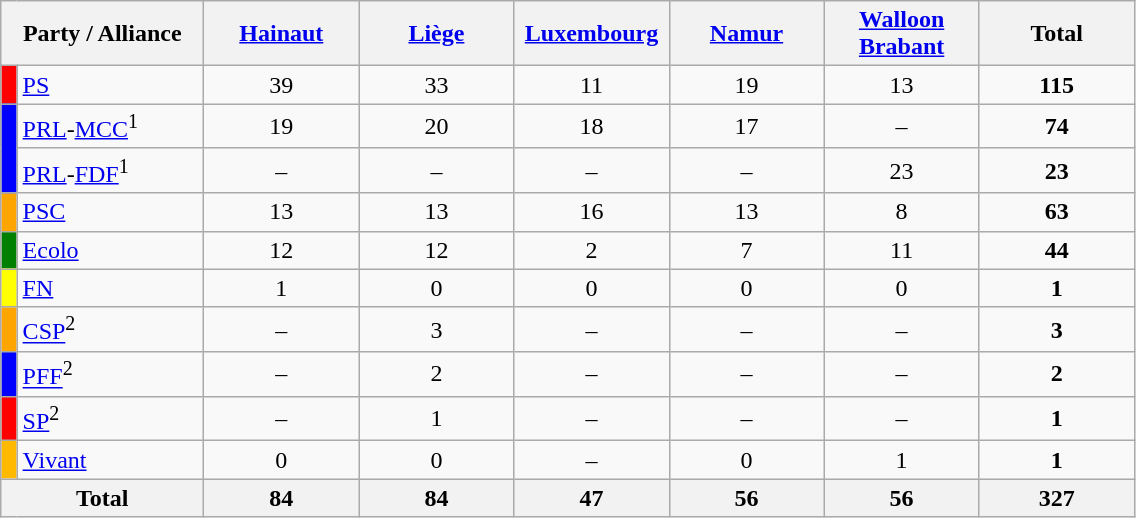<table class="wikitable" style="text-align: center">
<tr>
<th style="width: 8em" colspan=2>Party / Alliance</th>
<th style="width: 6em"><a href='#'>Hainaut</a></th>
<th style="width: 6em"><a href='#'>Liège</a></th>
<th style="width: 6em"><a href='#'>Luxembourg</a></th>
<th style="width: 6em"><a href='#'>Namur</a></th>
<th style="width: 6em"><a href='#'>Walloon Brabant</a></th>
<th style="width: 6em">Total</th>
</tr>
<tr>
<td bgcolor="red"></td>
<td style="text-align: left"><a href='#'>PS</a></td>
<td>39</td>
<td>33</td>
<td>11</td>
<td>19</td>
<td>13</td>
<td><strong>115</strong></td>
</tr>
<tr>
<td rowspan=2 bgcolor="blue"></td>
<td style="text-align: left"><a href='#'>PRL</a>-<a href='#'>MCC</a><sup>1</sup></td>
<td>19</td>
<td>20</td>
<td>18</td>
<td>17</td>
<td>–</td>
<td><strong>74</strong></td>
</tr>
<tr>
<td style="text-align: left"><a href='#'>PRL</a>-<a href='#'>FDF</a><sup>1</sup></td>
<td>–</td>
<td>–</td>
<td>–</td>
<td>–</td>
<td>23</td>
<td><strong>23</strong></td>
</tr>
<tr>
<td bgcolor="orange"></td>
<td style="text-align: left"><a href='#'>PSC</a></td>
<td>13</td>
<td>13</td>
<td>16</td>
<td>13</td>
<td>8</td>
<td><strong>63</strong></td>
</tr>
<tr>
<td bgcolor="green"></td>
<td style="text-align: left"><a href='#'>Ecolo</a></td>
<td>12</td>
<td>12</td>
<td>2</td>
<td>7</td>
<td>11</td>
<td><strong>44</strong></td>
</tr>
<tr>
<td bgcolor="yellow"></td>
<td style="text-align: left"><a href='#'>FN</a></td>
<td>1</td>
<td>0</td>
<td>0</td>
<td>0</td>
<td>0</td>
<td><strong>1</strong></td>
</tr>
<tr>
<td bgcolor="orange"></td>
<td style="text-align: left"><a href='#'>CSP</a><sup>2</sup></td>
<td>–</td>
<td>3</td>
<td>–</td>
<td>–</td>
<td>–</td>
<td><strong>3</strong></td>
</tr>
<tr>
<td bgcolor="blue"></td>
<td style="text-align: left"><a href='#'>PFF</a><sup>2</sup></td>
<td>–</td>
<td>2</td>
<td>–</td>
<td>–</td>
<td>–</td>
<td><strong>2</strong></td>
</tr>
<tr>
<td bgcolor="red"></td>
<td style="text-align: left"><a href='#'>SP</a><sup>2</sup></td>
<td>–</td>
<td>1</td>
<td>–</td>
<td>–</td>
<td>–</td>
<td><strong>1</strong></td>
</tr>
<tr>
<td bgcolor="#FFBA00"></td>
<td style="text-align: left"><a href='#'>Vivant</a></td>
<td>0</td>
<td>0</td>
<td>–</td>
<td>0</td>
<td>1</td>
<td><strong>1</strong></td>
</tr>
<tr>
<th colspan=2>Total</th>
<th>84</th>
<th>84</th>
<th>47</th>
<th>56</th>
<th>56</th>
<th>327</th>
</tr>
</table>
